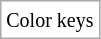<table class="wikitable" style="border:none">
<tr>
<td style="background:white;"><small>Color keys</small><br>





</td>
</tr>
</table>
